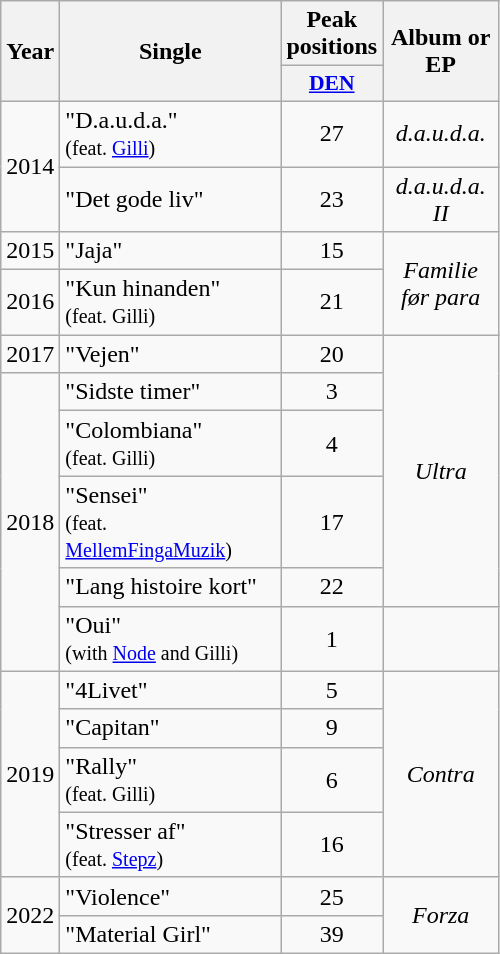<table class="wikitable">
<tr>
<th align="center" rowspan="2" width="10">Year</th>
<th align="center" rowspan="2" width="140">Single</th>
<th align="center" colspan="1" width="20">Peak positions</th>
<th align="center" rowspan="2" width="70">Album or EP</th>
</tr>
<tr>
<th scope="col" style="width:3em;font-size:90%;"><a href='#'>DEN</a><br></th>
</tr>
<tr>
<td style="text-align:center;" rowspan=2>2014</td>
<td>"D.a.u.d.a." <br><small>(feat. <a href='#'>Gilli</a>)</small></td>
<td style="text-align:center;">27</td>
<td style="text-align:center;"><em>d.a.u.d.a.</em></td>
</tr>
<tr>
<td>"Det gode liv"</td>
<td style="text-align:center;">23</td>
<td style="text-align:center;"><em>d.a.u.d.a. II</em></td>
</tr>
<tr>
<td style="text-align:center;">2015</td>
<td>"Jaja"</td>
<td style="text-align:center;">15</td>
<td style="text-align:center;" rowspan="2"><em>Familie før para</em></td>
</tr>
<tr>
<td style="text-align:center;">2016</td>
<td>"Kun hinanden"<br><small>(feat. Gilli)</small></td>
<td style="text-align:center;">21</td>
</tr>
<tr>
<td style="text-align:center;">2017</td>
<td>"Vejen"</td>
<td style="text-align:center;">20</td>
<td style="text-align:center;" rowspan="5"><em>Ultra</em></td>
</tr>
<tr>
<td style="text-align:center;" rowspan="5">2018</td>
<td>"Sidste timer"</td>
<td style="text-align:center;">3</td>
</tr>
<tr>
<td>"Colombiana"<br><small>(feat. Gilli)</small></td>
<td style="text-align:center;">4<br></td>
</tr>
<tr>
<td>"Sensei" <br><small>(feat. <a href='#'>MellemFingaMuzik</a>)</small></td>
<td style="text-align:center;">17<br></td>
</tr>
<tr>
<td>"Lang histoire kort"</td>
<td style="text-align:center;">22<br></td>
</tr>
<tr>
<td>"Oui" <br><small>(with <a href='#'>Node</a> and Gilli)</small></td>
<td style="text-align:center;">1<br></td>
<td></td>
</tr>
<tr>
<td style="text-align:center;" rowspan="4">2019</td>
<td>"4Livet"</td>
<td style="text-align:center;">5<br></td>
<td style="text-align:center" rowspan="4"><em>Contra</em></td>
</tr>
<tr>
<td>"Capitan"</td>
<td style="text-align:center;">9<br></td>
</tr>
<tr>
<td>"Rally"<br><small>(feat. Gilli)</small></td>
<td style="text-align:center;">6</td>
</tr>
<tr>
<td>"Stresser af"<br><small>(feat. <a href='#'>Stepz</a>)</small></td>
<td style="text-align:center;">16</td>
</tr>
<tr>
<td style="text-align:center;" rowspan="2">2022</td>
<td>"Violence"<br></td>
<td style="text-align:center;">25<br></td>
<td style="text-align:center" rowspan="2"><em>Forza</em></td>
</tr>
<tr>
<td>"Material Girl"<br></td>
<td style="text-align:center;">39<br></td>
</tr>
</table>
